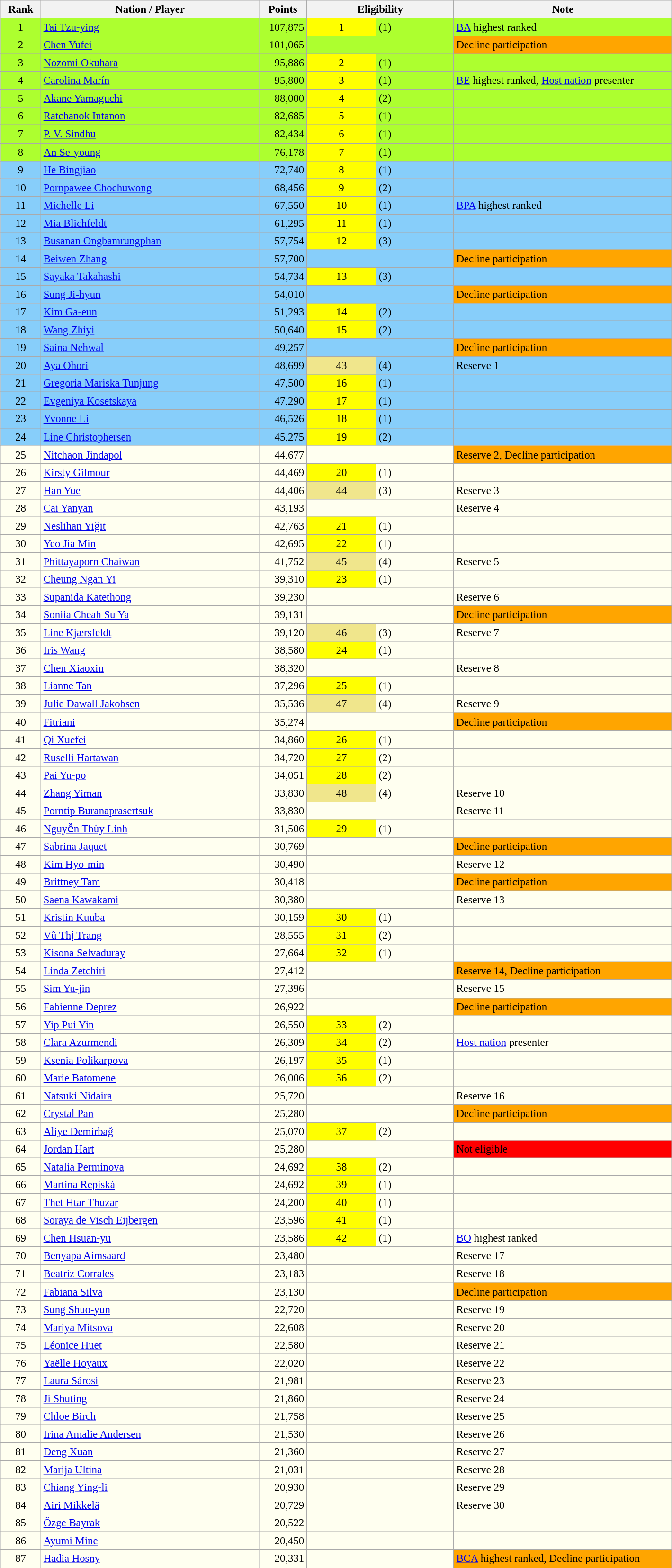<table class="sortable wikitable" style="font-size:95%">
<tr>
<th width="50">Rank</th>
<th width="300">Nation / Player</th>
<th width="60">Points</th>
<th colspan="2" width="200">Eligibility</th>
<th width="300">Note</th>
</tr>
<tr bgcolor="#adff2f">
<td align="center">1</td>
<td> <a href='#'>Tai Tzu-ying</a></td>
<td align="right">107,875</td>
<td align="center" bgcolor="yellow">1</td>
<td> (1)</td>
<td><a href='#'>BA</a> highest ranked</td>
</tr>
<tr bgcolor="#adff2f">
<td align="center">2</td>
<td> <a href='#'>Chen Yufei</a></td>
<td align="right">101,065</td>
<td></td>
<td><s></s></td>
<td bgcolor="orange">Decline participation</td>
</tr>
<tr bgcolor="#adff2f">
<td align="center">3</td>
<td> <a href='#'>Nozomi Okuhara</a></td>
<td align="right">95,886</td>
<td align="center" bgcolor="yellow">2</td>
<td> (1)</td>
<td></td>
</tr>
<tr bgcolor="#adff2f">
<td align="center">4</td>
<td> <a href='#'>Carolina Marín</a></td>
<td align="right">95,800</td>
<td align="center" bgcolor="yellow">3</td>
<td> (1)</td>
<td><a href='#'>BE</a> highest ranked, <a href='#'>Host nation</a> presenter</td>
</tr>
<tr bgcolor="#adff2f">
<td align="center">5</td>
<td> <a href='#'>Akane Yamaguchi</a></td>
<td align="right">88,000</td>
<td align="center" bgcolor="yellow">4</td>
<td> (2)</td>
<td></td>
</tr>
<tr bgcolor="#adff2f">
<td align="center">6</td>
<td> <a href='#'>Ratchanok Intanon</a></td>
<td align="right">82,685</td>
<td align="center" bgcolor="yellow">5</td>
<td> (1)</td>
<td></td>
</tr>
<tr bgcolor="#adff2f">
<td align="center">7</td>
<td> <a href='#'>P. V. Sindhu</a></td>
<td align="right">82,434</td>
<td align="center" bgcolor="yellow">6</td>
<td> (1)</td>
<td></td>
</tr>
<tr bgcolor="#adff2f">
<td align="center">8</td>
<td> <a href='#'>An Se-young</a></td>
<td align="right">76,178</td>
<td align="center" bgcolor="yellow">7</td>
<td> (1)</td>
<td></td>
</tr>
<tr bgcolor="#87cefa">
<td align="center">9</td>
<td> <a href='#'>He Bingjiao</a></td>
<td align="right">72,740</td>
<td align="center" bgcolor="yellow">8</td>
<td> (1)</td>
<td></td>
</tr>
<tr bgcolor="#87cefa">
<td align="center">10</td>
<td> <a href='#'>Pornpawee Chochuwong</a></td>
<td align="right">68,456</td>
<td align="center" bgcolor="yellow">9</td>
<td> (2)</td>
<td></td>
</tr>
<tr bgcolor="#87cefa">
<td align="center">11</td>
<td> <a href='#'>Michelle Li</a></td>
<td align="right">67,550</td>
<td align="center" bgcolor="yellow">10</td>
<td> (1)</td>
<td><a href='#'>BPA</a> highest ranked</td>
</tr>
<tr bgcolor="#87cefa">
<td align="center">12</td>
<td> <a href='#'>Mia Blichfeldt</a></td>
<td align="right">61,295</td>
<td align="center" bgcolor="yellow">11</td>
<td> (1)</td>
<td></td>
</tr>
<tr bgcolor="#87cefa">
<td align="center">13</td>
<td> <a href='#'>Busanan Ongbamrungphan</a></td>
<td align="right">57,754</td>
<td align="center" bgcolor="yellow">12</td>
<td> (3)</td>
<td></td>
</tr>
<tr bgcolor="#87cefa">
<td align="center">14</td>
<td> <a href='#'>Beiwen Zhang</a></td>
<td align="right">57,700</td>
<td></td>
<td><s></s></td>
<td bgcolor="orange">Decline participation</td>
</tr>
<tr bgcolor="#87cefa">
<td align="center">15</td>
<td> <a href='#'>Sayaka Takahashi</a></td>
<td align="right">54,734</td>
<td align="center" bgcolor="yellow">13</td>
<td> (3)</td>
<td></td>
</tr>
<tr bgcolor="#87cefa">
<td align="center">16</td>
<td> <a href='#'>Sung Ji-hyun</a></td>
<td align="right">54,010</td>
<td></td>
<td><s></s></td>
<td bgcolor="orange">Decline participation</td>
</tr>
<tr bgcolor="#87cefa">
<td align="center">17</td>
<td> <a href='#'>Kim Ga-eun</a></td>
<td align="right">51,293</td>
<td align="center" bgcolor="yellow">14</td>
<td> (2)</td>
<td></td>
</tr>
<tr bgcolor="#87cefa">
<td align="center">18</td>
<td> <a href='#'>Wang Zhiyi</a></td>
<td align="right">50,640</td>
<td align="center" bgcolor="yellow">15</td>
<td> (2)</td>
<td></td>
</tr>
<tr bgcolor="#87cefa">
<td align="center">19</td>
<td> <a href='#'>Saina Nehwal</a></td>
<td align="right">49,257</td>
<td></td>
<td><s></s></td>
<td bgcolor="orange">Decline participation</td>
</tr>
<tr bgcolor="#87cefa">
<td align="center">20</td>
<td> <a href='#'>Aya Ohori</a></td>
<td align="right">48,699</td>
<td align="center" bgcolor="#f0e68c">43</td>
<td> (4)</td>
<td>Reserve 1</td>
</tr>
<tr bgcolor="#87cefa">
<td align="center">21</td>
<td> <a href='#'>Gregoria Mariska Tunjung</a></td>
<td align="right">47,500</td>
<td align="center" bgcolor="yellow">16</td>
<td> (1)</td>
<td></td>
</tr>
<tr bgcolor="#87cefa">
<td align="center">22</td>
<td> <a href='#'>Evgeniya Kosetskaya</a></td>
<td align="right">47,290</td>
<td align="center" bgcolor="yellow">17</td>
<td> (1)</td>
<td></td>
</tr>
<tr bgcolor="#87cefa">
<td align="center">23</td>
<td> <a href='#'>Yvonne Li</a></td>
<td align="right">46,526</td>
<td align="center" bgcolor="yellow">18</td>
<td> (1)</td>
<td></td>
</tr>
<tr bgcolor="#87cefa">
<td align="center">24</td>
<td> <a href='#'>Line Christophersen</a></td>
<td align="right">45,275</td>
<td align="center" bgcolor="yellow">19</td>
<td> (2)</td>
<td></td>
</tr>
<tr bgcolor="#fffff0">
<td align="center">25</td>
<td> <a href='#'>Nitchaon Jindapol</a></td>
<td align="right">44,677</td>
<td></td>
<td><s></s></td>
<td bgcolor="orange">Reserve 2, Decline participation</td>
</tr>
<tr bgcolor="#fffff0">
<td align="center">26</td>
<td> <a href='#'>Kirsty Gilmour</a></td>
<td align="right">44,469</td>
<td align="center" bgcolor="yellow">20</td>
<td> (1)</td>
<td></td>
</tr>
<tr bgcolor="#fffff0">
<td align="center">27</td>
<td> <a href='#'>Han Yue</a></td>
<td align="right">44,406</td>
<td align="center" bgcolor="#f0e68c">44</td>
<td> (3)</td>
<td>Reserve 3</td>
</tr>
<tr bgcolor="#fffff0">
<td align="center">28</td>
<td> <a href='#'>Cai Yanyan</a></td>
<td align="right">43,193</td>
<td></td>
<td></td>
<td>Reserve 4</td>
</tr>
<tr bgcolor="#fffff0">
<td align="center">29</td>
<td> <a href='#'>Neslihan Yiğit</a></td>
<td align="right">42,763</td>
<td align="center" bgcolor="yellow">21</td>
<td> (1)</td>
<td></td>
</tr>
<tr bgcolor="#fffff0">
<td align="center">30</td>
<td> <a href='#'>Yeo Jia Min</a></td>
<td align="right">42,695</td>
<td align="center" bgcolor="yellow">22</td>
<td> (1)</td>
<td></td>
</tr>
<tr bgcolor="#fffff0">
<td align="center">31</td>
<td> <a href='#'>Phittayaporn Chaiwan</a></td>
<td align="right">41,752</td>
<td align="center" bgcolor="#f0e68c">45</td>
<td> (4)</td>
<td>Reserve 5</td>
</tr>
<tr bgcolor="#fffff0">
<td align="center">32</td>
<td> <a href='#'>Cheung Ngan Yi</a></td>
<td align="right">39,310</td>
<td align="center" bgcolor="yellow">23</td>
<td> (1)</td>
<td></td>
</tr>
<tr bgcolor="#fffff0">
<td align="center">33</td>
<td> <a href='#'>Supanida Katethong</a></td>
<td align="right">39,230</td>
<td></td>
<td></td>
<td>Reserve 6</td>
</tr>
<tr bgcolor="#fffff0">
<td align="center">34</td>
<td> <a href='#'>Soniia Cheah Su Ya</a></td>
<td align="right">39,131</td>
<td></td>
<td><s></s></td>
<td bgcolor="orange">Decline participation</td>
</tr>
<tr bgcolor="#fffff0">
<td align="center">35</td>
<td> <a href='#'>Line Kjærsfeldt</a></td>
<td align="right">39,120</td>
<td align="center" bgcolor="#f0e68c">46</td>
<td> (3)</td>
<td>Reserve 7</td>
</tr>
<tr bgcolor="#fffff0">
<td align="center">36</td>
<td> <a href='#'>Iris Wang</a></td>
<td align="right">38,580</td>
<td align="center" bgcolor="yellow">24</td>
<td> (1)</td>
<td></td>
</tr>
<tr bgcolor="#fffff0">
<td align="center">37</td>
<td> <a href='#'>Chen Xiaoxin</a></td>
<td align="right">38,320</td>
<td></td>
<td></td>
<td>Reserve 8</td>
</tr>
<tr bgcolor="#fffff0">
<td align="center">38</td>
<td> <a href='#'>Lianne Tan</a></td>
<td align="right">37,296</td>
<td align="center" bgcolor="yellow">25</td>
<td> (1)</td>
<td></td>
</tr>
<tr bgcolor="#fffff0">
<td align="center">39</td>
<td> <a href='#'>Julie Dawall Jakobsen</a></td>
<td align="right">35,536</td>
<td align="center" bgcolor="#f0e68c">47</td>
<td> (4)</td>
<td>Reserve 9</td>
</tr>
<tr bgcolor="#fffff0">
<td align="center">40</td>
<td> <a href='#'>Fitriani</a></td>
<td align="right">35,274</td>
<td></td>
<td><s></s></td>
<td bgcolor="orange">Decline participation</td>
</tr>
<tr bgcolor="#fffff0">
<td align="center">41</td>
<td> <a href='#'>Qi Xuefei</a></td>
<td align="right">34,860</td>
<td align="center" bgcolor="yellow">26</td>
<td> (1)</td>
<td></td>
</tr>
<tr bgcolor="#fffff0">
<td align="center">42</td>
<td> <a href='#'>Ruselli Hartawan</a></td>
<td align="right">34,720</td>
<td align="center" bgcolor="yellow">27</td>
<td> (2)</td>
<td></td>
</tr>
<tr bgcolor="#fffff0">
<td align="center">43</td>
<td> <a href='#'>Pai Yu-po</a></td>
<td align="right">34,051</td>
<td align="center" bgcolor="yellow">28</td>
<td> (2)</td>
<td></td>
</tr>
<tr bgcolor="#fffff0">
<td align="center">44</td>
<td> <a href='#'>Zhang Yiman</a></td>
<td align="right">33,830</td>
<td align="center" bgcolor="#f0e68c">48</td>
<td> (4)</td>
<td>Reserve 10</td>
</tr>
<tr bgcolor="#fffff0">
<td align="center">45</td>
<td> <a href='#'>Porntip Buranaprasertsuk</a></td>
<td align="right">33,830</td>
<td></td>
<td></td>
<td>Reserve 11</td>
</tr>
<tr bgcolor="#fffff0">
<td align="center">46</td>
<td> <a href='#'>Nguyễn Thùy Linh</a></td>
<td align="right">31,506</td>
<td align="center" bgcolor="yellow">29</td>
<td> (1)</td>
<td></td>
</tr>
<tr bgcolor="#fffff0">
<td align="center">47</td>
<td> <a href='#'>Sabrina Jaquet</a></td>
<td align="right">30,769</td>
<td></td>
<td><s></s></td>
<td bgcolor="orange">Decline participation</td>
</tr>
<tr bgcolor="#fffff0">
<td align="center">48</td>
<td> <a href='#'>Kim Hyo-min</a></td>
<td align="right">30,490</td>
<td></td>
<td></td>
<td>Reserve 12</td>
</tr>
<tr bgcolor="#fffff0">
<td align="center">49</td>
<td> <a href='#'>Brittney Tam</a></td>
<td align="right">30,418</td>
<td></td>
<td><s></s></td>
<td bgcolor="orange">Decline participation</td>
</tr>
<tr bgcolor="#fffff0">
<td align="center">50</td>
<td> <a href='#'>Saena Kawakami</a></td>
<td align="right">30,380</td>
<td></td>
<td></td>
<td>Reserve 13</td>
</tr>
<tr bgcolor="#fffff0">
<td align="center">51</td>
<td> <a href='#'>Kristin Kuuba</a></td>
<td align="right">30,159</td>
<td align="center" bgcolor="yellow">30</td>
<td> (1)</td>
<td></td>
</tr>
<tr bgcolor="#fffff0">
<td align="center">52</td>
<td> <a href='#'>Vũ Thị Trang</a></td>
<td align="right">28,555</td>
<td align="center" bgcolor="yellow">31</td>
<td> (2)</td>
<td></td>
</tr>
<tr bgcolor="#fffff0">
<td align="center">53</td>
<td> <a href='#'>Kisona Selvaduray</a></td>
<td align="right">27,664</td>
<td align="center" bgcolor="yellow">32</td>
<td> (1)</td>
<td></td>
</tr>
<tr bgcolor="#fffff0">
<td align="center">54</td>
<td> <a href='#'>Linda Zetchiri</a></td>
<td align="right">27,412</td>
<td></td>
<td><s></s></td>
<td bgcolor="orange">Reserve 14, Decline participation</td>
</tr>
<tr bgcolor="#fffff0">
<td align="center">55</td>
<td> <a href='#'>Sim Yu-jin</a></td>
<td align="right">27,396</td>
<td></td>
<td></td>
<td>Reserve 15</td>
</tr>
<tr bgcolor="#fffff0">
<td align="center">56</td>
<td> <a href='#'>Fabienne Deprez</a></td>
<td align="right">26,922</td>
<td></td>
<td><s></s></td>
<td bgcolor="orange">Decline participation</td>
</tr>
<tr bgcolor="#fffff0">
<td align="center">57</td>
<td> <a href='#'>Yip Pui Yin</a></td>
<td align="right">26,550</td>
<td align="center" bgcolor="yellow">33</td>
<td> (2)</td>
<td></td>
</tr>
<tr bgcolor="#fffff0">
<td align="center">58</td>
<td> <a href='#'>Clara Azurmendi</a></td>
<td align="right">26,309</td>
<td align="center" bgcolor="yellow">34</td>
<td> (2)</td>
<td><a href='#'>Host nation</a> presenter</td>
</tr>
<tr bgcolor="#fffff0">
<td align="center">59</td>
<td> <a href='#'>Ksenia Polikarpova</a></td>
<td align="right">26,197</td>
<td align="center" bgcolor="yellow">35</td>
<td> (1)</td>
<td></td>
</tr>
<tr bgcolor="#fffff0">
<td align="center">60</td>
<td> <a href='#'>Marie Batomene</a></td>
<td align="right">26,006</td>
<td align="center" bgcolor="yellow">36</td>
<td> (2)</td>
<td></td>
</tr>
<tr bgcolor="#fffff0">
<td align="center">61</td>
<td> <a href='#'>Natsuki Nidaira</a></td>
<td align="right">25,720</td>
<td></td>
<td></td>
<td>Reserve 16</td>
</tr>
<tr bgcolor="#fffff0">
<td align="center">62</td>
<td> <a href='#'>Crystal Pan</a></td>
<td align="right">25,280</td>
<td></td>
<td><s></s></td>
<td bgcolor="orange">Decline participation</td>
</tr>
<tr bgcolor="#fffff0">
<td align="center">63</td>
<td> <a href='#'>Aliye Demirbağ</a></td>
<td align="right">25,070</td>
<td align="center" bgcolor="yellow">37</td>
<td> (2)</td>
<td></td>
</tr>
<tr bgcolor="#fffff0">
<td align="center">64</td>
<td> <a href='#'>Jordan Hart</a></td>
<td align="right">25,280</td>
<td></td>
<td><s></s></td>
<td bgcolor="red">Not eligible</td>
</tr>
<tr bgcolor="#fffff0">
<td align="center">65</td>
<td> <a href='#'>Natalia Perminova</a></td>
<td align="right">24,692</td>
<td align="center" bgcolor="yellow">38</td>
<td> (2)</td>
<td></td>
</tr>
<tr bgcolor="#fffff0">
<td align="center">66</td>
<td> <a href='#'>Martina Repiská</a></td>
<td align="right">24,692</td>
<td align="center" bgcolor="yellow">39</td>
<td> (1)</td>
<td></td>
</tr>
<tr bgcolor="#fffff0">
<td align="center">67</td>
<td> <a href='#'>Thet Htar Thuzar</a></td>
<td align="right">24,200</td>
<td align="center" bgcolor="yellow">40</td>
<td> (1)</td>
<td></td>
</tr>
<tr bgcolor="#fffff0">
<td align="center">68</td>
<td> <a href='#'>Soraya de Visch Eijbergen</a></td>
<td align="right">23,596</td>
<td align="center" bgcolor="yellow">41</td>
<td> (1)</td>
<td></td>
</tr>
<tr bgcolor="#fffff0">
<td align="center">69</td>
<td> <a href='#'>Chen Hsuan-yu</a></td>
<td align="right">23,586</td>
<td align="center" bgcolor="yellow">42</td>
<td> (1)</td>
<td><a href='#'>BO</a> highest ranked</td>
</tr>
<tr bgcolor="#fffff0">
<td align="center">70</td>
<td> <a href='#'>Benyapa Aimsaard</a></td>
<td align="right">23,480</td>
<td></td>
<td></td>
<td>Reserve 17</td>
</tr>
<tr bgcolor="#fffff0">
<td align="center">71</td>
<td> <a href='#'>Beatriz Corrales</a></td>
<td align="right">23,183</td>
<td></td>
<td></td>
<td>Reserve 18</td>
</tr>
<tr bgcolor="#fffff0">
<td align="center">72</td>
<td> <a href='#'>Fabiana Silva</a></td>
<td align="right">23,130</td>
<td></td>
<td><s></s></td>
<td bgcolor="orange">Decline participation</td>
</tr>
<tr bgcolor="#fffff0">
<td align="center">73</td>
<td> <a href='#'>Sung Shuo-yun</a></td>
<td align="right">22,720</td>
<td></td>
<td></td>
<td>Reserve 19</td>
</tr>
<tr bgcolor="#fffff0">
<td align="center">74</td>
<td> <a href='#'>Mariya Mitsova</a></td>
<td align="right">22,608</td>
<td></td>
<td></td>
<td>Reserve 20</td>
</tr>
<tr bgcolor="#fffff0">
<td align="center">75</td>
<td> <a href='#'>Léonice Huet</a></td>
<td align="right">22,580</td>
<td></td>
<td></td>
<td>Reserve 21</td>
</tr>
<tr bgcolor="#fffff0">
<td align="center">76</td>
<td> <a href='#'>Yaëlle Hoyaux</a></td>
<td align="right">22,020</td>
<td></td>
<td></td>
<td>Reserve 22</td>
</tr>
<tr bgcolor="#fffff0">
<td align="center">77</td>
<td> <a href='#'>Laura Sárosi</a></td>
<td align="right">21,981</td>
<td></td>
<td></td>
<td>Reserve 23</td>
</tr>
<tr bgcolor="#fffff0">
<td align="center">78</td>
<td> <a href='#'>Ji Shuting</a></td>
<td align="right">21,860</td>
<td></td>
<td></td>
<td>Reserve 24</td>
</tr>
<tr bgcolor="#fffff0">
<td align="center">79</td>
<td> <a href='#'>Chloe Birch</a></td>
<td align="right">21,758</td>
<td></td>
<td></td>
<td>Reserve 25</td>
</tr>
<tr bgcolor="#fffff0">
<td align="center">80</td>
<td> <a href='#'>Irina Amalie Andersen</a></td>
<td align="right">21,530</td>
<td></td>
<td></td>
<td>Reserve 26</td>
</tr>
<tr bgcolor="#fffff0">
<td align="center">81</td>
<td> <a href='#'>Deng Xuan</a></td>
<td align="right">21,360</td>
<td></td>
<td></td>
<td>Reserve 27</td>
</tr>
<tr bgcolor="#fffff0">
<td align="center">82</td>
<td> <a href='#'>Marija Ultina</a></td>
<td align="right">21,031</td>
<td></td>
<td></td>
<td>Reserve 28</td>
</tr>
<tr bgcolor="#fffff0">
<td align="center">83</td>
<td> <a href='#'>Chiang Ying-li</a></td>
<td align="right">20,930</td>
<td></td>
<td></td>
<td>Reserve 29</td>
</tr>
<tr bgcolor="#fffff0">
<td align="center">84</td>
<td> <a href='#'>Airi Mikkelä</a></td>
<td align="right">20,729</td>
<td></td>
<td></td>
<td>Reserve 30</td>
</tr>
<tr bgcolor="#fffff0">
<td align="center">85</td>
<td> <a href='#'>Özge Bayrak</a></td>
<td align="right">20,522</td>
<td></td>
<td></td>
<td></td>
</tr>
<tr bgcolor="#fffff0">
<td align="center">86</td>
<td> <a href='#'>Ayumi Mine</a></td>
<td align="right">20,450</td>
<td></td>
<td></td>
<td></td>
</tr>
<tr bgcolor="#fffff0">
<td align="center">87</td>
<td> <a href='#'>Hadia Hosny</a></td>
<td align="right">20,331</td>
<td></td>
<td><s></s></td>
<td bgcolor="orange"><a href='#'>BCA</a> highest ranked, Decline participation</td>
</tr>
</table>
